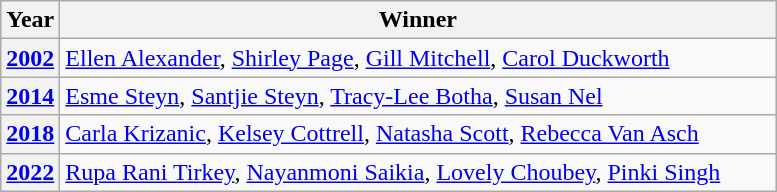<table class="wikitable">
<tr>
<th>Year</th>
<th Width=470>Winner</th>
</tr>
<tr>
<th><a href='#'>2002</a></th>
<td> <a href='#'>Ellen Alexander</a>, <a href='#'>Shirley Page</a>, <a href='#'>Gill Mitchell</a>, <a href='#'>Carol Duckworth</a></td>
</tr>
<tr>
<th><a href='#'>2014</a></th>
<td> <a href='#'>Esme Steyn</a>, <a href='#'>Santjie Steyn</a>, <a href='#'>Tracy-Lee Botha</a>, <a href='#'>Susan Nel</a></td>
</tr>
<tr>
<th><a href='#'>2018</a></th>
<td> <a href='#'>Carla Krizanic</a>, <a href='#'>Kelsey Cottrell</a>, <a href='#'>Natasha Scott</a>, <a href='#'>Rebecca Van Asch</a></td>
</tr>
<tr>
<th><a href='#'>2022</a></th>
<td> <a href='#'>Rupa Rani Tirkey</a>, <a href='#'>Nayanmoni Saikia</a>, <a href='#'>Lovely Choubey</a>, <a href='#'>Pinki Singh</a></td>
</tr>
</table>
